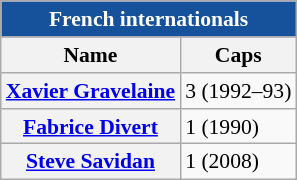<table class="wikitable" style="font-size:90%; margin-right:1em; float:left;">
<tr>
<th colspan=2 style="color:#ffffff; background:#16529c;">French internationals</th>
</tr>
<tr>
<th>Name</th>
<th>Caps</th>
</tr>
<tr>
<th><a href='#'>Xavier Gravelaine</a></th>
<td>3 (1992–93)</td>
</tr>
<tr>
<th><a href='#'>Fabrice Divert</a></th>
<td>1 (1990)</td>
</tr>
<tr>
<th><a href='#'>Steve Savidan</a></th>
<td>1 (2008)</td>
</tr>
</table>
